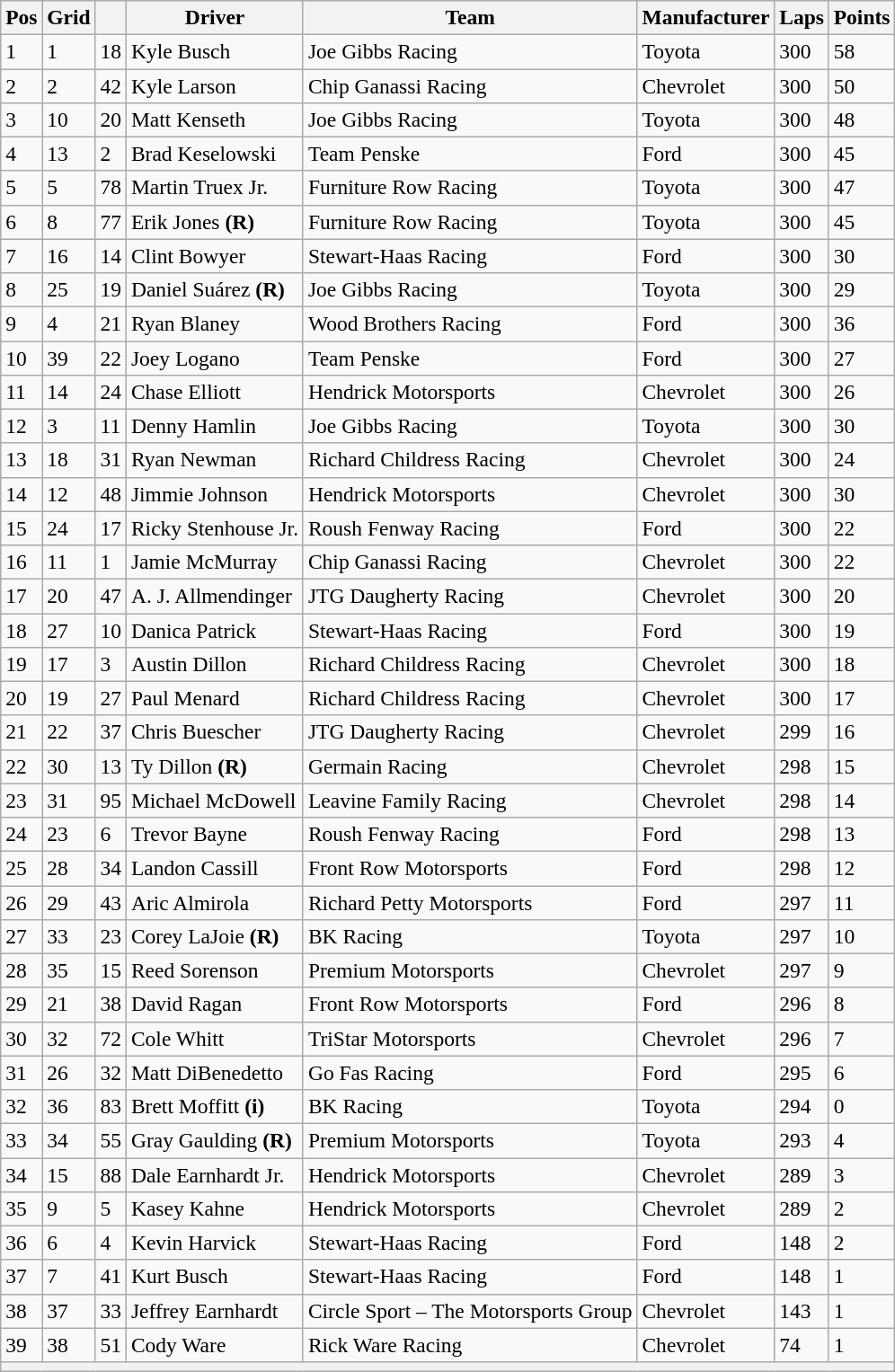<table class="wikitable" style="font-size:98%">
<tr>
<th>Pos</th>
<th>Grid</th>
<th></th>
<th>Driver</th>
<th>Team</th>
<th>Manufacturer</th>
<th>Laps</th>
<th>Points</th>
</tr>
<tr>
<td>1</td>
<td>1</td>
<td>18</td>
<td>Kyle Busch</td>
<td>Joe Gibbs Racing</td>
<td>Toyota</td>
<td>300</td>
<td>58</td>
</tr>
<tr>
<td>2</td>
<td>2</td>
<td>42</td>
<td>Kyle Larson</td>
<td>Chip Ganassi Racing</td>
<td>Chevrolet</td>
<td>300</td>
<td>50</td>
</tr>
<tr>
<td>3</td>
<td>10</td>
<td>20</td>
<td>Matt Kenseth</td>
<td>Joe Gibbs Racing</td>
<td>Toyota</td>
<td>300</td>
<td>48</td>
</tr>
<tr>
<td>4</td>
<td>13</td>
<td>2</td>
<td>Brad Keselowski</td>
<td>Team Penske</td>
<td>Ford</td>
<td>300</td>
<td>45</td>
</tr>
<tr>
<td>5</td>
<td>5</td>
<td>78</td>
<td>Martin Truex Jr.</td>
<td>Furniture Row Racing</td>
<td>Toyota</td>
<td>300</td>
<td>47</td>
</tr>
<tr>
<td>6</td>
<td>8</td>
<td>77</td>
<td>Erik Jones <strong>(R)</strong></td>
<td>Furniture Row Racing</td>
<td>Toyota</td>
<td>300</td>
<td>45</td>
</tr>
<tr>
<td>7</td>
<td>16</td>
<td>14</td>
<td>Clint Bowyer</td>
<td>Stewart-Haas Racing</td>
<td>Ford</td>
<td>300</td>
<td>30</td>
</tr>
<tr>
<td>8</td>
<td>25</td>
<td>19</td>
<td>Daniel Suárez <strong>(R)</strong></td>
<td>Joe Gibbs Racing</td>
<td>Toyota</td>
<td>300</td>
<td>29</td>
</tr>
<tr>
<td>9</td>
<td>4</td>
<td>21</td>
<td>Ryan Blaney</td>
<td>Wood Brothers Racing</td>
<td>Ford</td>
<td>300</td>
<td>36</td>
</tr>
<tr>
<td>10</td>
<td>39</td>
<td>22</td>
<td>Joey Logano</td>
<td>Team Penske</td>
<td>Ford</td>
<td>300</td>
<td>27</td>
</tr>
<tr>
<td>11</td>
<td>14</td>
<td>24</td>
<td>Chase Elliott</td>
<td>Hendrick Motorsports</td>
<td>Chevrolet</td>
<td>300</td>
<td>26</td>
</tr>
<tr>
<td>12</td>
<td>3</td>
<td>11</td>
<td>Denny Hamlin</td>
<td>Joe Gibbs Racing</td>
<td>Toyota</td>
<td>300</td>
<td>30</td>
</tr>
<tr>
<td>13</td>
<td>18</td>
<td>31</td>
<td>Ryan Newman</td>
<td>Richard Childress Racing</td>
<td>Chevrolet</td>
<td>300</td>
<td>24</td>
</tr>
<tr>
<td>14</td>
<td>12</td>
<td>48</td>
<td>Jimmie Johnson</td>
<td>Hendrick Motorsports</td>
<td>Chevrolet</td>
<td>300</td>
<td>30</td>
</tr>
<tr>
<td>15</td>
<td>24</td>
<td>17</td>
<td>Ricky Stenhouse Jr.</td>
<td>Roush Fenway Racing</td>
<td>Ford</td>
<td>300</td>
<td>22</td>
</tr>
<tr>
<td>16</td>
<td>11</td>
<td>1</td>
<td>Jamie McMurray</td>
<td>Chip Ganassi Racing</td>
<td>Chevrolet</td>
<td>300</td>
<td>22</td>
</tr>
<tr>
<td>17</td>
<td>20</td>
<td>47</td>
<td>A. J. Allmendinger</td>
<td>JTG Daugherty Racing</td>
<td>Chevrolet</td>
<td>300</td>
<td>20</td>
</tr>
<tr>
<td>18</td>
<td>27</td>
<td>10</td>
<td>Danica Patrick</td>
<td>Stewart-Haas Racing</td>
<td>Ford</td>
<td>300</td>
<td>19</td>
</tr>
<tr>
<td>19</td>
<td>17</td>
<td>3</td>
<td>Austin Dillon</td>
<td>Richard Childress Racing</td>
<td>Chevrolet</td>
<td>300</td>
<td>18</td>
</tr>
<tr>
<td>20</td>
<td>19</td>
<td>27</td>
<td>Paul Menard</td>
<td>Richard Childress Racing</td>
<td>Chevrolet</td>
<td>300</td>
<td>17</td>
</tr>
<tr>
<td>21</td>
<td>22</td>
<td>37</td>
<td>Chris Buescher</td>
<td>JTG Daugherty Racing</td>
<td>Chevrolet</td>
<td>299</td>
<td>16</td>
</tr>
<tr>
<td>22</td>
<td>30</td>
<td>13</td>
<td>Ty Dillon <strong>(R)</strong></td>
<td>Germain Racing</td>
<td>Chevrolet</td>
<td>298</td>
<td>15</td>
</tr>
<tr>
<td>23</td>
<td>31</td>
<td>95</td>
<td>Michael McDowell</td>
<td>Leavine Family Racing</td>
<td>Chevrolet</td>
<td>298</td>
<td>14</td>
</tr>
<tr>
<td>24</td>
<td>23</td>
<td>6</td>
<td>Trevor Bayne</td>
<td>Roush Fenway Racing</td>
<td>Ford</td>
<td>298</td>
<td>13</td>
</tr>
<tr>
<td>25</td>
<td>28</td>
<td>34</td>
<td>Landon Cassill</td>
<td>Front Row Motorsports</td>
<td>Ford</td>
<td>298</td>
<td>12</td>
</tr>
<tr>
<td>26</td>
<td>29</td>
<td>43</td>
<td>Aric Almirola</td>
<td>Richard Petty Motorsports</td>
<td>Ford</td>
<td>297</td>
<td>11</td>
</tr>
<tr>
<td>27</td>
<td>33</td>
<td>23</td>
<td>Corey LaJoie <strong>(R)</strong></td>
<td>BK Racing</td>
<td>Toyota</td>
<td>297</td>
<td>10</td>
</tr>
<tr>
<td>28</td>
<td>35</td>
<td>15</td>
<td>Reed Sorenson</td>
<td>Premium Motorsports</td>
<td>Chevrolet</td>
<td>297</td>
<td>9</td>
</tr>
<tr>
<td>29</td>
<td>21</td>
<td>38</td>
<td>David Ragan</td>
<td>Front Row Motorsports</td>
<td>Ford</td>
<td>296</td>
<td>8</td>
</tr>
<tr>
<td>30</td>
<td>32</td>
<td>72</td>
<td>Cole Whitt</td>
<td>TriStar Motorsports</td>
<td>Chevrolet</td>
<td>296</td>
<td>7</td>
</tr>
<tr>
<td>31</td>
<td>26</td>
<td>32</td>
<td>Matt DiBenedetto</td>
<td>Go Fas Racing</td>
<td>Ford</td>
<td>295</td>
<td>6</td>
</tr>
<tr>
<td>32</td>
<td>36</td>
<td>83</td>
<td>Brett Moffitt <strong>(i)</strong></td>
<td>BK Racing</td>
<td>Toyota</td>
<td>294</td>
<td>0</td>
</tr>
<tr>
<td>33</td>
<td>34</td>
<td>55</td>
<td>Gray Gaulding <strong>(R)</strong></td>
<td>Premium Motorsports</td>
<td>Toyota</td>
<td>293</td>
<td>4</td>
</tr>
<tr>
<td>34</td>
<td>15</td>
<td>88</td>
<td>Dale Earnhardt Jr.</td>
<td>Hendrick Motorsports</td>
<td>Chevrolet</td>
<td>289</td>
<td>3</td>
</tr>
<tr>
<td>35</td>
<td>9</td>
<td>5</td>
<td>Kasey Kahne</td>
<td>Hendrick Motorsports</td>
<td>Chevrolet</td>
<td>289</td>
<td>2</td>
</tr>
<tr>
<td>36</td>
<td>6</td>
<td>4</td>
<td>Kevin Harvick</td>
<td>Stewart-Haas Racing</td>
<td>Ford</td>
<td>148</td>
<td>2</td>
</tr>
<tr>
<td>37</td>
<td>7</td>
<td>41</td>
<td>Kurt Busch</td>
<td>Stewart-Haas Racing</td>
<td>Ford</td>
<td>148</td>
<td>1</td>
</tr>
<tr>
<td>38</td>
<td>37</td>
<td>33</td>
<td>Jeffrey Earnhardt</td>
<td>Circle Sport – The Motorsports Group</td>
<td>Chevrolet</td>
<td>143</td>
<td>1</td>
</tr>
<tr>
<td>39</td>
<td>38</td>
<td>51</td>
<td>Cody Ware</td>
<td>Rick Ware Racing</td>
<td>Chevrolet</td>
<td>74</td>
<td>1</td>
</tr>
<tr>
<th colspan="8"></th>
</tr>
</table>
